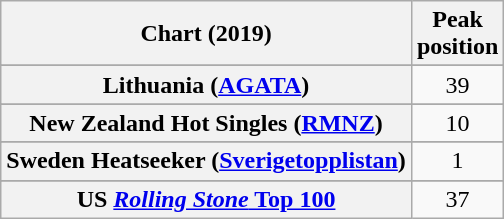<table class="wikitable sortable plainrowheaders" style="text-align:center">
<tr>
<th scope="col">Chart (2019)</th>
<th scope="col">Peak<br>position</th>
</tr>
<tr>
</tr>
<tr>
</tr>
<tr>
</tr>
<tr>
</tr>
<tr>
<th scope="row">Lithuania (<a href='#'>AGATA</a>)</th>
<td>39</td>
</tr>
<tr>
</tr>
<tr>
<th scope="row">New Zealand Hot Singles (<a href='#'>RMNZ</a>)</th>
<td>10</td>
</tr>
<tr>
</tr>
<tr>
<th scope="row">Sweden Heatseeker (<a href='#'>Sverigetopplistan</a>)</th>
<td>1</td>
</tr>
<tr>
</tr>
<tr>
</tr>
<tr>
</tr>
<tr>
</tr>
<tr>
</tr>
<tr>
<th scope="row">US <a href='#'><em>Rolling Stone</em> Top 100</a></th>
<td>37</td>
</tr>
</table>
